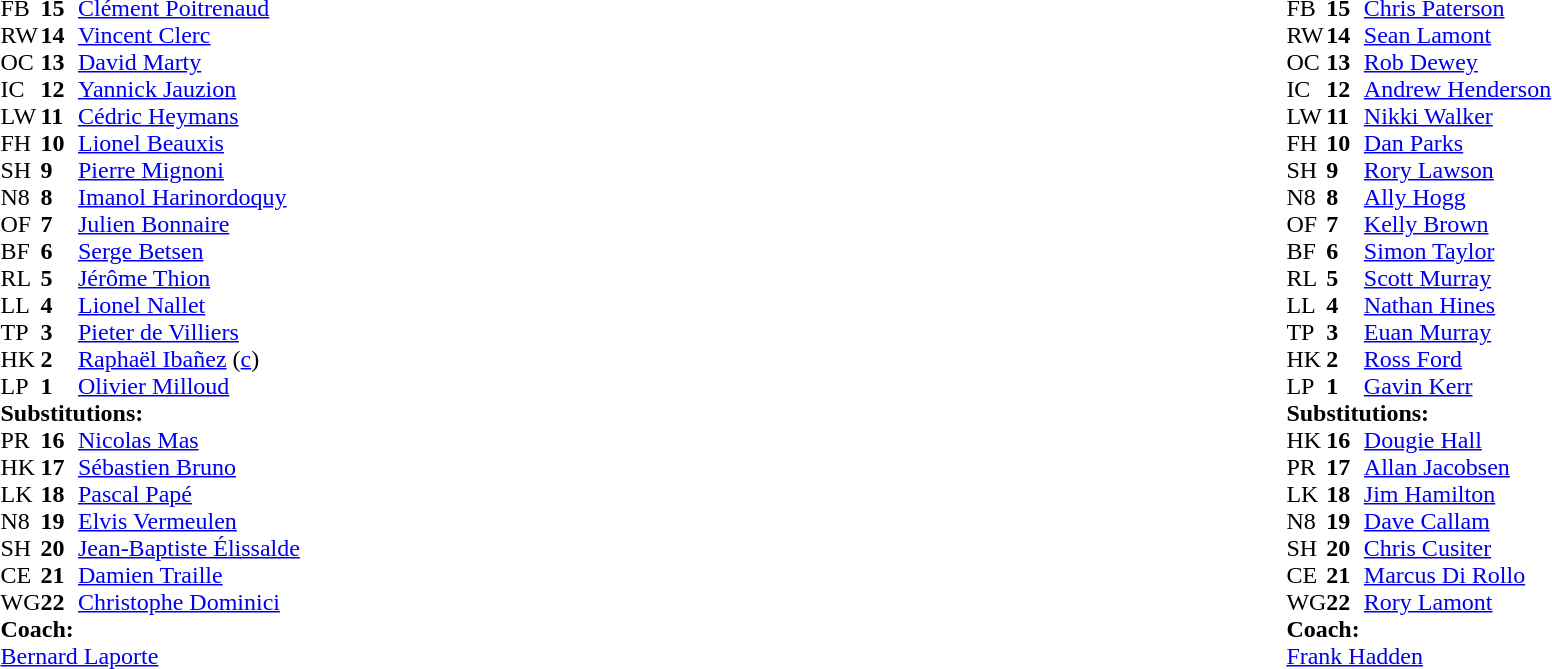<table width="100%">
<tr>
<td style="vertical-align:top" width="50%"><br><table cellspacing="0" cellpadding="0">
<tr>
<th width="25"></th>
<th width="25"></th>
</tr>
<tr>
<td>FB</td>
<td><strong>15</strong></td>
<td><a href='#'>Clément Poitrenaud</a></td>
</tr>
<tr>
<td>RW</td>
<td><strong>14</strong></td>
<td><a href='#'>Vincent Clerc</a></td>
</tr>
<tr>
<td>OC</td>
<td><strong>13</strong></td>
<td><a href='#'>David Marty</a></td>
</tr>
<tr>
<td>IC</td>
<td><strong>12</strong></td>
<td><a href='#'>Yannick Jauzion</a></td>
</tr>
<tr>
<td>LW</td>
<td><strong>11</strong></td>
<td><a href='#'>Cédric Heymans</a></td>
</tr>
<tr>
<td>FH</td>
<td><strong>10</strong></td>
<td><a href='#'>Lionel Beauxis</a></td>
</tr>
<tr>
<td>SH</td>
<td><strong>9</strong></td>
<td><a href='#'>Pierre Mignoni</a></td>
</tr>
<tr>
<td>N8</td>
<td><strong>8</strong></td>
<td><a href='#'>Imanol Harinordoquy</a></td>
</tr>
<tr>
<td>OF</td>
<td><strong>7</strong></td>
<td><a href='#'>Julien Bonnaire</a></td>
</tr>
<tr>
<td>BF</td>
<td><strong>6</strong></td>
<td><a href='#'>Serge Betsen</a></td>
</tr>
<tr>
<td>RL</td>
<td><strong>5</strong></td>
<td><a href='#'>Jérôme Thion</a></td>
</tr>
<tr>
<td>LL</td>
<td><strong>4</strong></td>
<td><a href='#'>Lionel Nallet</a></td>
</tr>
<tr>
<td>TP</td>
<td><strong>3</strong></td>
<td><a href='#'>Pieter de Villiers</a></td>
</tr>
<tr>
<td>HK</td>
<td><strong>2</strong></td>
<td><a href='#'>Raphaël Ibañez</a> (<a href='#'>c</a>)</td>
</tr>
<tr>
<td>LP</td>
<td><strong>1</strong></td>
<td><a href='#'>Olivier Milloud</a></td>
</tr>
<tr>
<td colspan="4"><strong>Substitutions:</strong></td>
</tr>
<tr>
<td>PR</td>
<td><strong>16</strong></td>
<td><a href='#'>Nicolas Mas</a></td>
</tr>
<tr>
<td>HK</td>
<td><strong>17</strong></td>
<td><a href='#'>Sébastien Bruno</a></td>
</tr>
<tr>
<td>LK</td>
<td><strong>18</strong></td>
<td><a href='#'>Pascal Papé</a></td>
</tr>
<tr>
<td>N8</td>
<td><strong>19</strong></td>
<td><a href='#'>Elvis Vermeulen</a></td>
</tr>
<tr>
<td>SH</td>
<td><strong>20</strong></td>
<td><a href='#'>Jean-Baptiste Élissalde</a></td>
</tr>
<tr>
<td>CE</td>
<td><strong>21</strong></td>
<td><a href='#'>Damien Traille</a></td>
</tr>
<tr>
<td>WG</td>
<td><strong>22</strong></td>
<td><a href='#'>Christophe Dominici</a></td>
</tr>
<tr>
<td colspan="4"><strong>Coach:</strong></td>
</tr>
<tr>
<td colspan="4"><a href='#'>Bernard Laporte</a></td>
</tr>
</table>
</td>
<td style="vertical-align:top"></td>
<td style="vertical-align:top" width="50%"><br><table cellspacing="0" cellpadding="0" align="center">
<tr>
<th width="25"></th>
<th width="25"></th>
</tr>
<tr>
<td>FB</td>
<td><strong>15</strong></td>
<td><a href='#'>Chris Paterson</a></td>
</tr>
<tr>
<td>RW</td>
<td><strong>14</strong></td>
<td><a href='#'>Sean Lamont</a></td>
</tr>
<tr>
<td>OC</td>
<td><strong>13</strong></td>
<td><a href='#'>Rob Dewey</a></td>
</tr>
<tr>
<td>IC</td>
<td><strong>12</strong></td>
<td><a href='#'>Andrew Henderson</a></td>
</tr>
<tr>
<td>LW</td>
<td><strong>11</strong></td>
<td><a href='#'>Nikki Walker</a></td>
</tr>
<tr>
<td>FH</td>
<td><strong>10</strong></td>
<td><a href='#'>Dan Parks</a></td>
</tr>
<tr>
<td>SH</td>
<td><strong>9</strong></td>
<td><a href='#'>Rory Lawson</a></td>
</tr>
<tr>
<td>N8</td>
<td><strong>8</strong></td>
<td><a href='#'>Ally Hogg</a></td>
</tr>
<tr>
<td>OF</td>
<td><strong>7</strong></td>
<td><a href='#'>Kelly Brown</a></td>
</tr>
<tr>
<td>BF</td>
<td><strong>6</strong></td>
<td><a href='#'>Simon Taylor</a></td>
</tr>
<tr>
<td>RL</td>
<td><strong>5</strong></td>
<td><a href='#'>Scott Murray</a></td>
</tr>
<tr>
<td>LL</td>
<td><strong>4</strong></td>
<td><a href='#'>Nathan Hines</a></td>
</tr>
<tr>
<td>TP</td>
<td><strong>3</strong></td>
<td><a href='#'>Euan Murray</a></td>
</tr>
<tr>
<td>HK</td>
<td><strong>2</strong></td>
<td><a href='#'>Ross Ford</a></td>
</tr>
<tr>
<td>LP</td>
<td><strong>1</strong></td>
<td><a href='#'>Gavin Kerr</a></td>
</tr>
<tr>
<td colspan="4"><strong>Substitutions:</strong></td>
</tr>
<tr>
<td>HK</td>
<td><strong>16</strong></td>
<td><a href='#'>Dougie Hall</a></td>
</tr>
<tr>
<td>PR</td>
<td><strong>17</strong></td>
<td><a href='#'>Allan Jacobsen</a></td>
</tr>
<tr>
<td>LK</td>
<td><strong>18</strong></td>
<td><a href='#'>Jim Hamilton</a></td>
</tr>
<tr>
<td>N8</td>
<td><strong>19</strong></td>
<td><a href='#'>Dave Callam</a></td>
</tr>
<tr>
<td>SH</td>
<td><strong>20</strong></td>
<td><a href='#'>Chris Cusiter</a></td>
</tr>
<tr>
<td>CE</td>
<td><strong>21</strong></td>
<td><a href='#'>Marcus Di Rollo</a></td>
</tr>
<tr>
<td>WG</td>
<td><strong>22</strong></td>
<td><a href='#'>Rory Lamont</a></td>
</tr>
<tr>
<td colspan="4"><strong>Coach:</strong></td>
</tr>
<tr>
<td colspan="4"><a href='#'>Frank Hadden</a></td>
</tr>
</table>
</td>
</tr>
</table>
